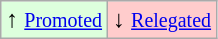<table class="wikitable" align="center">
<tr>
<td style="background:#ddffdd">↑ <small><a href='#'>Promoted</a></small></td>
<td style="background:#ffcccc">↓ <small><a href='#'>Relegated</a></small></td>
</tr>
</table>
